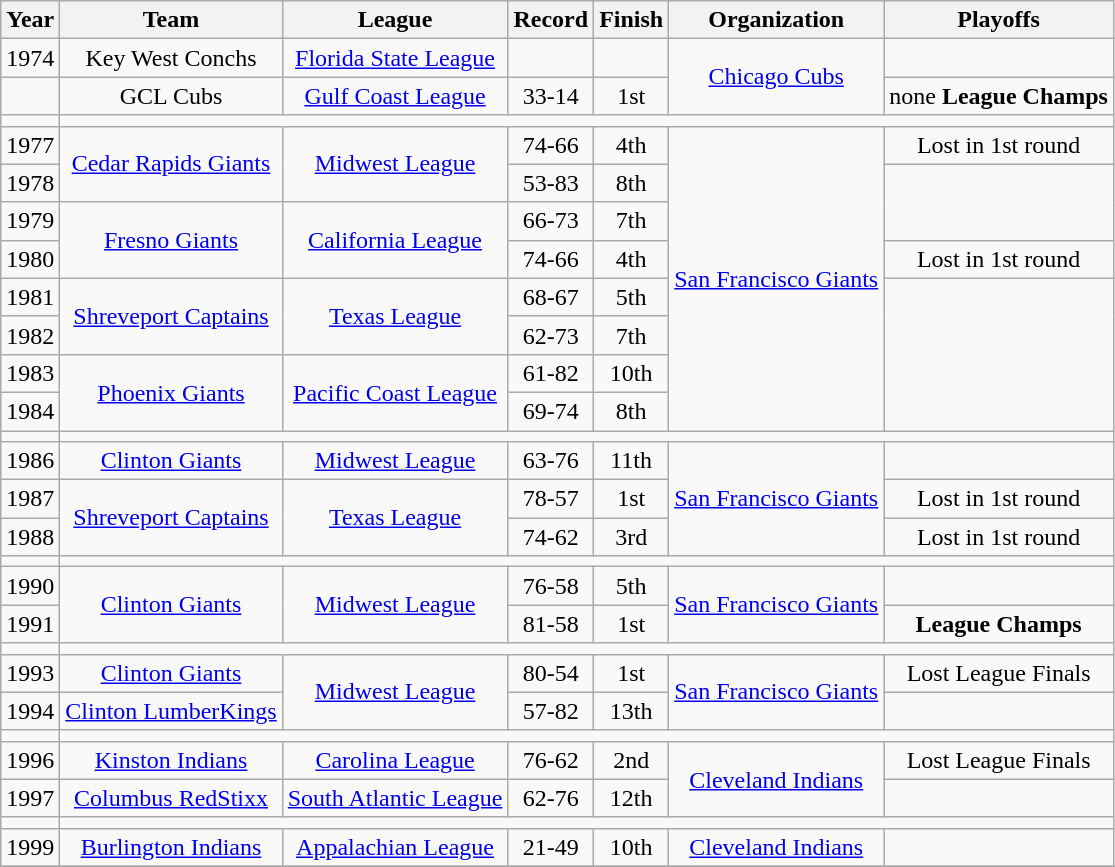<table class="wikitable">
<tr>
<th>Year</th>
<th>Team</th>
<th>League</th>
<th>Record</th>
<th>Finish</th>
<th>Organization</th>
<th>Playoffs</th>
</tr>
<tr align=center>
<td>1974</td>
<td>Key West Conchs</td>
<td><a href='#'>Florida State League</a></td>
<td></td>
<td></td>
<td rowspan="2"><a href='#'>Chicago Cubs</a></td>
<td></td>
</tr>
<tr align=center>
<td></td>
<td>GCL Cubs</td>
<td><a href='#'>Gulf Coast League</a></td>
<td>33-14</td>
<td>1st</td>
<td>none   <strong>League Champs</strong></td>
</tr>
<tr align=center>
<td></td>
</tr>
<tr align=center>
<td>1977</td>
<td rowspan="2"><a href='#'>Cedar Rapids Giants</a></td>
<td rowspan="2"><a href='#'>Midwest League</a></td>
<td>74-66</td>
<td>4th</td>
<td rowspan="8"><a href='#'>San Francisco Giants</a></td>
<td>Lost in 1st round</td>
</tr>
<tr align=center>
<td>1978</td>
<td>53-83</td>
<td>8th</td>
<td rowspan="2"></td>
</tr>
<tr align=center>
<td>1979</td>
<td rowspan="2"><a href='#'>Fresno Giants</a></td>
<td rowspan="2"><a href='#'>California League</a></td>
<td>66-73</td>
<td>7th</td>
</tr>
<tr align=center>
<td>1980</td>
<td>74-66</td>
<td>4th</td>
<td>Lost in 1st round</td>
</tr>
<tr align=center>
<td>1981</td>
<td rowspan="2"><a href='#'>Shreveport Captains</a></td>
<td rowspan="2"><a href='#'>Texas League</a></td>
<td>68-67</td>
<td>5th</td>
<td rowspan="4"></td>
</tr>
<tr align=center>
<td>1982</td>
<td>62-73</td>
<td>7th</td>
</tr>
<tr align=center>
<td>1983</td>
<td rowspan="2"><a href='#'>Phoenix Giants</a></td>
<td rowspan="2"><a href='#'>Pacific Coast League</a></td>
<td>61-82</td>
<td>10th</td>
</tr>
<tr align=center>
<td>1984</td>
<td>69-74</td>
<td>8th</td>
</tr>
<tr align=center>
<td></td>
</tr>
<tr align=center>
<td>1986</td>
<td><a href='#'>Clinton Giants</a></td>
<td><a href='#'>Midwest League</a></td>
<td>63-76</td>
<td>11th</td>
<td rowspan="3"><a href='#'>San Francisco Giants</a></td>
<td></td>
</tr>
<tr align=center>
<td>1987</td>
<td rowspan="2"><a href='#'>Shreveport Captains</a></td>
<td rowspan="2"><a href='#'>Texas League</a></td>
<td>78-57</td>
<td>1st</td>
<td>Lost in 1st round</td>
</tr>
<tr align=center>
<td>1988</td>
<td>74-62</td>
<td>3rd</td>
<td>Lost in 1st round</td>
</tr>
<tr align=center>
<td></td>
</tr>
<tr align=center>
<td>1990</td>
<td rowspan="2"><a href='#'>Clinton Giants</a></td>
<td rowspan="2"><a href='#'>Midwest League</a></td>
<td>76-58</td>
<td>5th</td>
<td rowspan="2"><a href='#'>San Francisco Giants</a></td>
<td></td>
</tr>
<tr align=center>
<td>1991</td>
<td>81-58</td>
<td>1st</td>
<td><strong>League Champs</strong></td>
</tr>
<tr align=center>
<td></td>
</tr>
<tr align=center>
<td>1993</td>
<td><a href='#'>Clinton Giants</a></td>
<td rowspan="2"><a href='#'>Midwest League</a></td>
<td>80-54</td>
<td>1st</td>
<td rowspan="2"><a href='#'>San Francisco Giants</a></td>
<td>Lost League Finals</td>
</tr>
<tr align=center>
<td>1994</td>
<td><a href='#'>Clinton LumberKings</a></td>
<td>57-82</td>
<td>13th</td>
<td></td>
</tr>
<tr align=center>
<td></td>
</tr>
<tr align=center>
<td>1996</td>
<td><a href='#'>Kinston Indians</a></td>
<td><a href='#'>Carolina League</a></td>
<td>76-62</td>
<td>2nd</td>
<td rowspan="2"><a href='#'>Cleveland Indians</a></td>
<td>Lost League Finals</td>
</tr>
<tr align=center>
<td>1997</td>
<td><a href='#'>Columbus RedStixx</a></td>
<td><a href='#'>South Atlantic League</a></td>
<td>62-76</td>
<td>12th</td>
<td></td>
</tr>
<tr align=center>
<td></td>
</tr>
<tr align=center>
<td>1999</td>
<td><a href='#'>Burlington Indians</a></td>
<td><a href='#'>Appalachian League</a></td>
<td>21-49</td>
<td>10th</td>
<td><a href='#'>Cleveland Indians</a></td>
<td></td>
</tr>
<tr align=center>
</tr>
</table>
